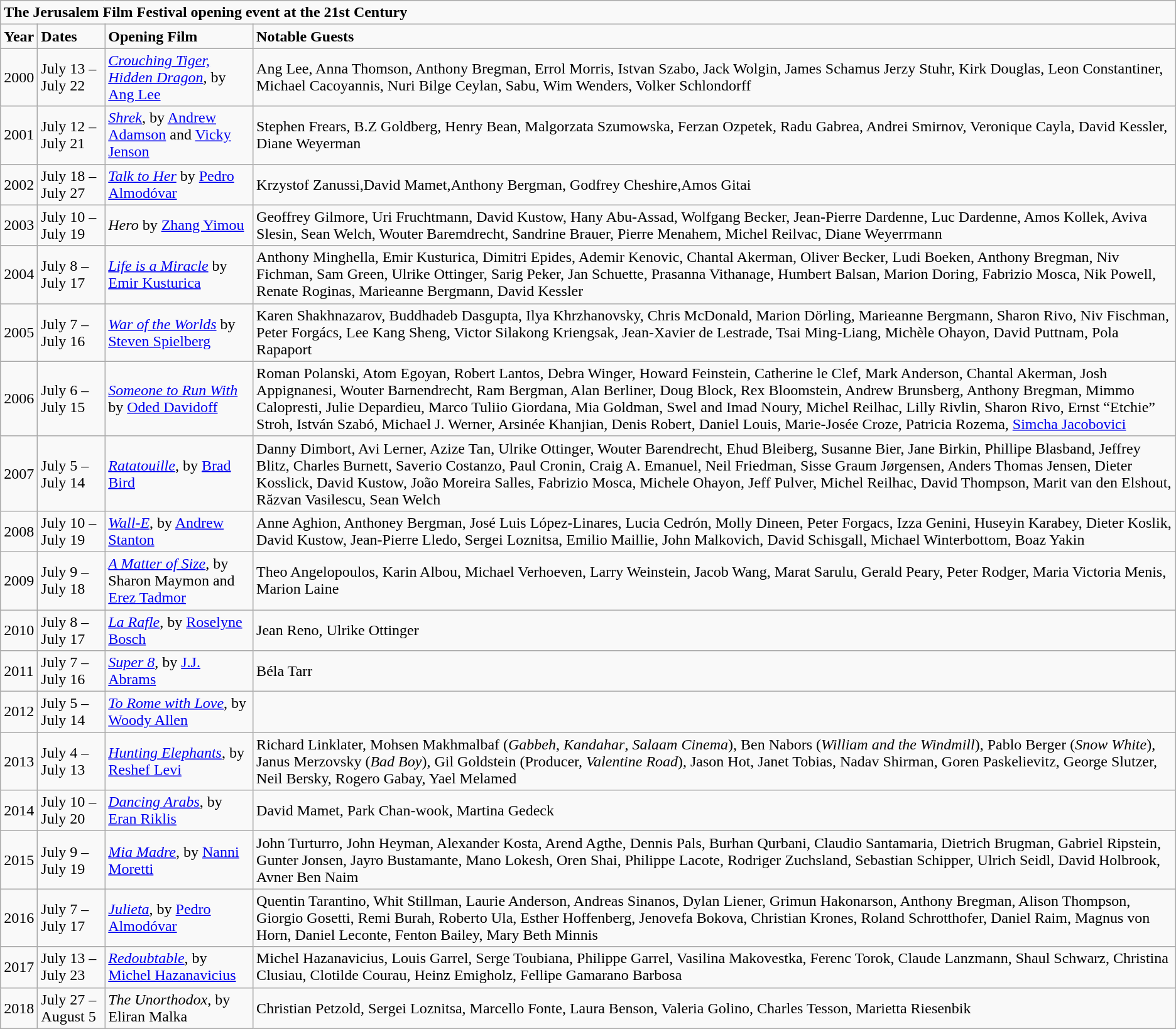<table class="wikitable mw-collapsible mw-collapsed">
<tr>
<td colspan="4"><strong>The Jerusalem Film Festival opening event at the 21st Century</strong></td>
</tr>
<tr>
<td><strong>Year</strong></td>
<td><strong>Dates</strong></td>
<td><strong>Opening Film</strong></td>
<td><strong>Notable Guests</strong></td>
</tr>
<tr>
<td>2000</td>
<td>July 13 – July 22</td>
<td><em><a href='#'>Crouching Tiger, Hidden Dragon</a></em>, by <a href='#'>Ang Lee</a></td>
<td>Ang Lee, Anna  Thomson, Anthony Bregman, Errol Morris, Istvan Szabo, Jack Wolgin, James  Schamus Jerzy Stuhr, Kirk Douglas, Leon Constantiner, Michael Cacoyannis,  Nuri Bilge Ceylan, Sabu, Wim Wenders, Volker Schlondorff</td>
</tr>
<tr>
<td>2001</td>
<td>July 12 – July 21</td>
<td><em><a href='#'>Shrek</a></em>, by  <a href='#'>Andrew Adamson</a> and <a href='#'>Vicky Jenson</a></td>
<td>Stephen Frears, B.Z  Goldberg, Henry Bean, Malgorzata Szumowska, Ferzan Ozpetek, Radu Gabrea,  Andrei Smirnov, Veronique Cayla, David Kessler, Diane Weyerman</td>
</tr>
<tr>
<td>2002</td>
<td>July 18 – July 27</td>
<td><em><a href='#'>Talk to Her</a></em>  by <a href='#'>Pedro Almodóvar</a></td>
<td>Krzystof  Zanussi,David Mamet,Anthony Bergman, Godfrey Cheshire,Amos Gitai</td>
</tr>
<tr>
<td>2003</td>
<td>July 10 – July 19</td>
<td><em>Hero</em> by  <a href='#'>Zhang Yimou</a></td>
<td>Geoffrey Gilmore,  Uri Fruchtmann, David Kustow, Hany Abu-Assad, Wolfgang Becker, Jean-Pierre  Dardenne, Luc Dardenne, Amos Kollek, Aviva Slesin, Sean Welch, Wouter  Baremdrecht, Sandrine Brauer, Pierre Menahem, Michel Reilvac, Diane  Weyerrmann</td>
</tr>
<tr>
<td>2004</td>
<td>July 8 – July 17</td>
<td><em><a href='#'>Life is a Miracle</a></em> by <a href='#'>Emir Kusturica</a></td>
<td>Anthony Minghella,  Emir Kusturica, Dimitri Epides, Ademir Kenovic, Chantal Akerman, Oliver  Becker, Ludi Boeken, Anthony Bregman, Niv Fichman, Sam Green, Ulrike  Ottinger, Sarig Peker, Jan Schuette, Prasanna Vithanage, Humbert Balsan,  Marion Doring, Fabrizio Mosca, Nik Powell, Renate Roginas, Marieanne  Bergmann, David Kessler</td>
</tr>
<tr>
<td>2005</td>
<td>July 7 – July 16</td>
<td><em><a href='#'>War of the Worlds</a></em> by <a href='#'>Steven Spielberg</a></td>
<td>Karen Shakhnazarov,  Buddhadeb Dasgupta, Ilya Khrzhanovsky, Chris McDonald, Marion Dörling,  Marieanne Bergmann, Sharon Rivo, Niv Fischman, Peter Forgács, Lee Kang Sheng,  Victor Silakong Kriengsak, Jean-Xavier de Lestrade, Tsai Ming-Liang, Michèle  Ohayon, David Puttnam, Pola Rapaport</td>
</tr>
<tr>
<td>2006</td>
<td>July 6 – July 15</td>
<td><em><a href='#'>Someone to Run With</a></em> by <a href='#'>Oded Davidoff</a></td>
<td>Roman Polanski,  Atom Egoyan, Robert Lantos, Debra Winger, Howard Feinstein, Catherine le  Clef, Mark Anderson, Chantal Akerman, Josh Appignanesi, Wouter Barnendrecht,  Ram Bergman, Alan Berliner, Doug Block, Rex Bloomstein, Andrew Brunsberg,  Anthony Bregman, Mimmo Calopresti, Julie Depardieu, Marco Tuliio Giordana,  Mia Goldman, Swel and Imad Noury, Michel Reilhac, Lilly Rivlin, Sharon Rivo,  Ernst “Etchie” Stroh, István Szabó, Michael J. Werner, Arsinée Khanjian,  Denis Robert, Daniel Louis, Marie-Josée Croze, Patricia Rozema, <a href='#'>Simcha Jacobovici</a></td>
</tr>
<tr>
<td>2007</td>
<td>July 5 – July 14</td>
<td><em><a href='#'>Ratatouille</a></em>,  by <a href='#'>Brad Bird</a></td>
<td>Danny Dimbort, Avi  Lerner, Azize Tan, Ulrike Ottinger, Wouter Barendrecht, Ehud Bleiberg,  Susanne Bier, Jane Birkin, Phillipe Blasband, Jeffrey Blitz, Charles Burnett,  Saverio Costanzo, Paul Cronin, Craig A. Emanuel, Neil Friedman, Sisse Graum  Jørgensen, Anders Thomas Jensen, Dieter Kosslick, David Kustow, João Moreira  Salles, Fabrizio Mosca, Michele Ohayon, Jeff Pulver, Michel Reilhac, David  Thompson, Marit van den Elshout, Răzvan Vasilescu, Sean Welch</td>
</tr>
<tr>
<td>2008</td>
<td>July 10 – July 19</td>
<td><a href='#'><em>Wall-E</em></a>, by  <a href='#'>Andrew Stanton</a></td>
<td>Anne Aghion,  Anthoney Bergman, José Luis López-Linares, Lucia Cedrón, Molly Dineen,  Peter Forgacs, Izza Genini, Huseyin Karabey, Dieter Koslik, David Kustow,  Jean-Pierre Lledo, Sergei Loznitsa, Emilio Maillie, John Malkovich, David  Schisgall, Michael Winterbottom, Boaz Yakin</td>
</tr>
<tr>
<td>2009</td>
<td>July 9 – July 18</td>
<td><em><a href='#'>A Matter of Size</a></em>,  by Sharon Maymon and <a href='#'>Erez Tadmor</a></td>
<td>Theo Angelopoulos,  Karin Albou, Michael Verhoeven, Larry Weinstein, Jacob Wang, Marat Sarulu,  Gerald Peary, Peter Rodger, Maria Victoria Menis, Marion Laine</td>
</tr>
<tr>
<td>2010</td>
<td>July 8 – July 17</td>
<td><em><a href='#'>La Rafle</a></em>, by  <a href='#'>Roselyne Bosch</a></td>
<td>Jean Reno, Ulrike  Ottinger</td>
</tr>
<tr>
<td>2011</td>
<td>July 7 – July 16</td>
<td><a href='#'><em>Super 8</em></a>, by  <a href='#'>J.J. Abrams</a></td>
<td>Béla Tarr</td>
</tr>
<tr>
<td>2012</td>
<td>July 5 – July 14</td>
<td><em><a href='#'>To Rome with Love</a></em>, by <a href='#'>Woody Allen</a></td>
<td></td>
</tr>
<tr>
<td>2013</td>
<td>July 4 – July 13</td>
<td><em><a href='#'>Hunting Elephants</a></em>, by <a href='#'>Reshef Levi</a></td>
<td>Richard Linklater,  Mohsen Makhmalbaf (<em>Gabbeh</em>, <em>Kandahar</em>, <em>Salaam Cinema</em>), Ben  Nabors (<em>William and the Windmill</em>), Pablo Berger (<em>Snow White</em>),<br>Janus Merzovsky (<em>Bad  Boy</em>), Gil Goldstein (Producer, <em>Valentine Road</em>), Jason Hot, Janet  Tobias, Nadav Shirman, Goren Paskelievitz, George Slutzer, Neil Bersky,  Rogero Gabay, Yael Melamed</td>
</tr>
<tr>
<td>2014</td>
<td>July 10 – July 20</td>
<td><em><a href='#'>Dancing Arabs</a></em>,  by <a href='#'>Eran Riklis</a></td>
<td>David Mamet, Park  Chan-wook, Martina Gedeck</td>
</tr>
<tr>
<td>2015</td>
<td>July 9 – July 19</td>
<td><em><a href='#'>Mia Madre</a></em>,  by <a href='#'>Nanni Moretti</a></td>
<td>John Turturro, John  Heyman, Alexander Kosta, Arend Agthe, Dennis Pals, Burhan Qurbani, Claudio  Santamaria, Dietrich Brugman, Gabriel Ripstein, Gunter Jonsen, Jayro  Bustamante, Mano Lokesh, Oren Shai, Philippe Lacote, Rodriger Zuchsland,  Sebastian Schipper, Ulrich Seidl, David Holbrook, Avner Ben Naim</td>
</tr>
<tr>
<td>2016</td>
<td>July 7 – July 17</td>
<td><em><a href='#'>Julieta</a></em>, by  <a href='#'>Pedro Almodóvar</a></td>
<td>Quentin Tarantino, Whit  Stillman, Laurie Anderson, Andreas Sinanos, Dylan Liener, Grimun Hakonarson,  Anthony Bregman, Alison Thompson, Giorgio Gosetti, Remi Burah, Roberto Ula,  Esther Hoffenberg, Jenovefa Bokova, Christian Krones, Roland Schrotthofer,  Daniel Raim, Magnus von Horn, Daniel Leconte, Fenton Bailey, Mary Beth Minnis</td>
</tr>
<tr>
<td>2017</td>
<td>July 13 – July 23</td>
<td><em><a href='#'>Redoubtable</a></em>,  by <a href='#'>Michel Hazanavicius</a></td>
<td>Michel  Hazanavicius, Louis Garrel, Serge Toubiana, Philippe Garrel, Vasilina  Makovestka, Ferenc Torok, Claude Lanzmann, Shaul Schwarz, Christina Clusiau,  Clotilde Courau, Heinz Emigholz, Fellipe Gamarano Barbosa</td>
</tr>
<tr>
<td>2018</td>
<td>July 27 – August 5</td>
<td><em>The Unorthodox</em>,  by Eliran Malka</td>
<td>Christian Petzold,  Sergei Loznitsa, Marcello Fonte, Laura Benson, Valeria Golino, Charles  Tesson, Marietta Riesenbik</td>
</tr>
</table>
